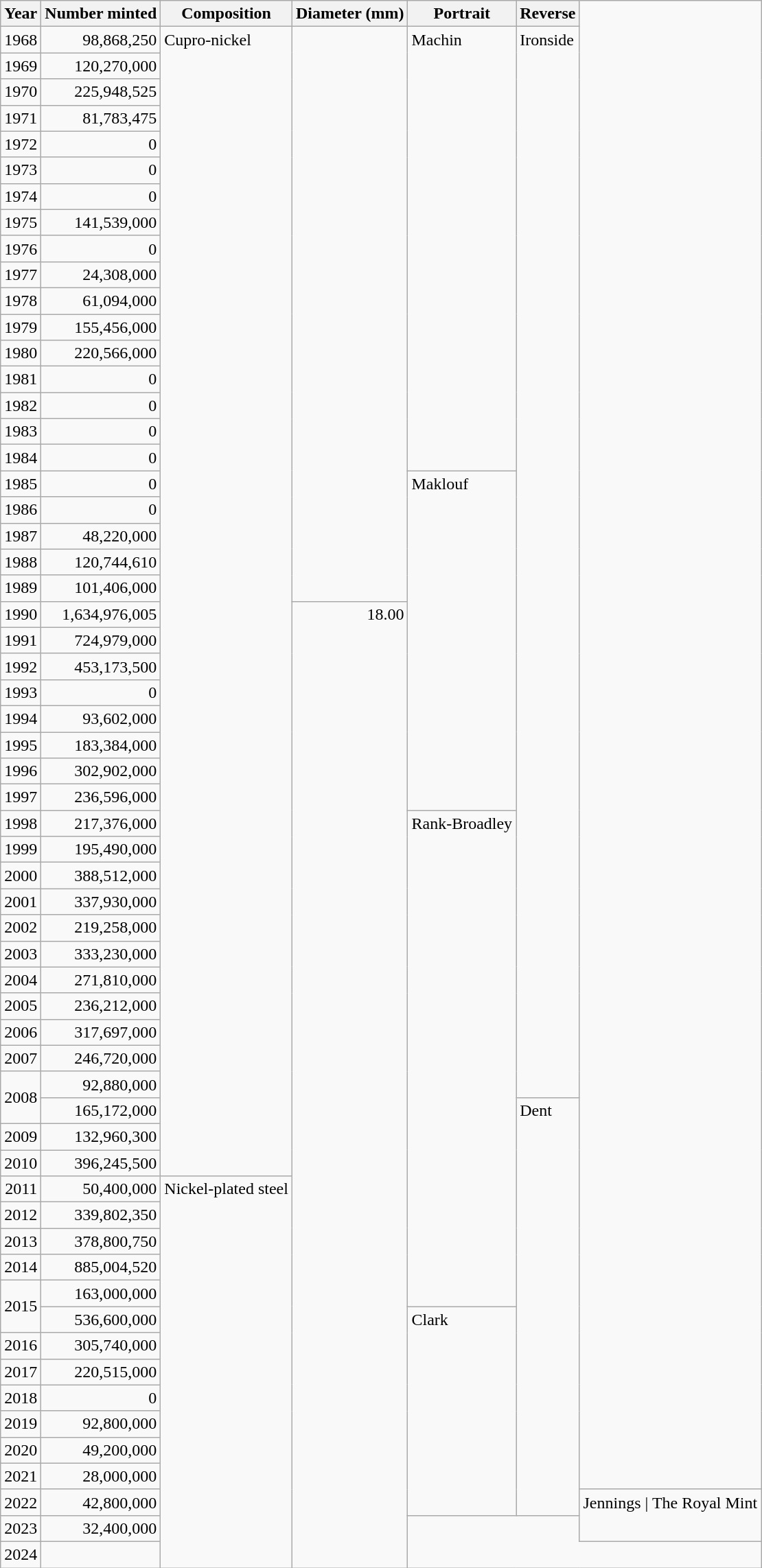<table class="wikitable sortable" style="text-align: right;">
<tr>
<th>Year</th>
<th>Number minted</th>
<th>Composition</th>
<th>Diameter (mm)</th>
<th>Portrait</th>
<th>Reverse</th>
</tr>
<tr>
<td>1968</td>
<td>98,868,250</td>
<td rowspan="44" style="text-align:left; vertical-align: top;">Cupro-nickel</td>
<td rowspan="22" style="vertical-align: top;"></td>
<td rowspan="17" style="text-align:left; vertical-align: top;">Machin</td>
<td rowspan="41" style="text-align:left; vertical-align: top;">Ironside</td>
</tr>
<tr>
<td>1969</td>
<td>120,270,000</td>
</tr>
<tr>
<td>1970</td>
<td>225,948,525</td>
</tr>
<tr>
<td>1971</td>
<td>81,783,475</td>
</tr>
<tr>
<td>1972</td>
<td>0</td>
</tr>
<tr>
<td>1973</td>
<td>0</td>
</tr>
<tr>
<td>1974</td>
<td>0</td>
</tr>
<tr>
<td>1975</td>
<td>141,539,000</td>
</tr>
<tr>
<td>1976</td>
<td>0</td>
</tr>
<tr>
<td>1977</td>
<td>24,308,000</td>
</tr>
<tr>
<td>1978</td>
<td>61,094,000</td>
</tr>
<tr>
<td>1979</td>
<td>155,456,000</td>
</tr>
<tr>
<td>1980</td>
<td>220,566,000</td>
</tr>
<tr>
<td>1981</td>
<td>0</td>
</tr>
<tr>
<td>1982</td>
<td>0</td>
</tr>
<tr>
<td>1983</td>
<td>0</td>
</tr>
<tr>
<td>1984</td>
<td>0</td>
</tr>
<tr>
<td>1985</td>
<td>0</td>
<td rowspan="13" style="text-align:left; vertical-align: top;">Maklouf</td>
</tr>
<tr>
<td>1986</td>
<td>0</td>
</tr>
<tr>
<td>1987</td>
<td>48,220,000</td>
</tr>
<tr>
<td>1988</td>
<td>120,744,610</td>
</tr>
<tr>
<td>1989</td>
<td>101,406,000</td>
</tr>
<tr>
<td>1990</td>
<td>1,634,976,005</td>
<td rowspan="37" style="vertical-align: top;">18.00</td>
</tr>
<tr>
<td>1991</td>
<td>724,979,000</td>
</tr>
<tr>
<td>1992</td>
<td>453,173,500</td>
</tr>
<tr>
<td>1993</td>
<td>0</td>
</tr>
<tr>
<td>1994</td>
<td>93,602,000</td>
</tr>
<tr>
<td>1995</td>
<td>183,384,000</td>
</tr>
<tr>
<td>1996</td>
<td>302,902,000</td>
</tr>
<tr>
<td>1997</td>
<td>236,596,000</td>
</tr>
<tr>
<td>1998</td>
<td>217,376,000</td>
<td rowspan="19" style="text-align:left; vertical-align: top;">Rank-Broadley</td>
</tr>
<tr>
<td>1999</td>
<td>195,490,000</td>
</tr>
<tr>
<td>2000</td>
<td>388,512,000</td>
</tr>
<tr>
<td>2001</td>
<td>337,930,000</td>
</tr>
<tr>
<td>2002</td>
<td>219,258,000</td>
</tr>
<tr>
<td>2003</td>
<td>333,230,000</td>
</tr>
<tr>
<td>2004</td>
<td>271,810,000</td>
</tr>
<tr>
<td>2005</td>
<td>236,212,000</td>
</tr>
<tr>
<td>2006</td>
<td>317,697,000</td>
</tr>
<tr>
<td>2007</td>
<td>246,720,000</td>
</tr>
<tr>
<td rowspan="2">2008</td>
<td>92,880,000</td>
</tr>
<tr>
<td>165,172,000</td>
<td rowspan="16" style="text-align:left; vertical-align: top;">Dent</td>
</tr>
<tr>
<td>2009</td>
<td>132,960,300</td>
</tr>
<tr>
<td>2010</td>
<td>396,245,500</td>
</tr>
<tr>
<td>2011</td>
<td>50,400,000</td>
<td rowspan="15" style="text-align:left; vertical-align: top;">Nickel-plated steel</td>
</tr>
<tr>
<td>2012</td>
<td>339,802,350</td>
</tr>
<tr>
<td>2013</td>
<td>378,800,750</td>
</tr>
<tr>
<td>2014</td>
<td>885,004,520</td>
</tr>
<tr>
<td rowspan="2">2015</td>
<td>163,000,000</td>
</tr>
<tr>
<td>536,600,000</td>
<td rowspan="8" style="text-align:left; vertical-align: top;">Clark</td>
</tr>
<tr>
<td>2016</td>
<td>305,740,000</td>
</tr>
<tr>
<td>2017</td>
<td>220,515,000</td>
</tr>
<tr>
<td>2018</td>
<td>0</td>
</tr>
<tr>
<td>2019</td>
<td>92,800,000</td>
</tr>
<tr>
<td>2020</td>
<td>49,200,000</td>
</tr>
<tr>
<td>2021</td>
<td>28,000,000</td>
</tr>
<tr>
<td>2022</td>
<td>42,800,000</td>
<td rowspan="2" style="text-align:left; vertical-align: top;">Jennings | The Royal Mint</td>
</tr>
<tr>
<td>2023</td>
<td>32,400,000</td>
</tr>
<tr>
<td>2024</td>
<td 0></td>
</tr>
</table>
